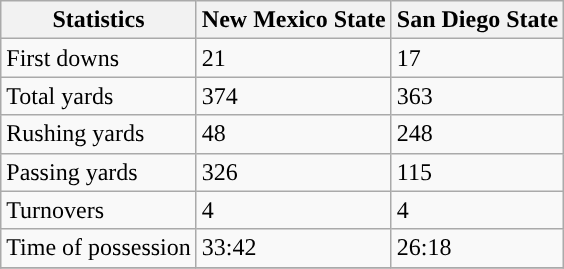<table class="wikitable">
<tr>
<th>Statistics</th>
<th>New Mexico State</th>
<th>San Diego State</th>
</tr>
<tr>
<td>First downs</td>
<td>21</td>
<td>17</td>
</tr>
<tr>
<td>Total yards</td>
<td>374</td>
<td>363</td>
</tr>
<tr>
<td>Rushing yards</td>
<td>48</td>
<td>248</td>
</tr>
<tr>
<td>Passing yards</td>
<td>326</td>
<td>115</td>
</tr>
<tr>
<td>Turnovers</td>
<td>4</td>
<td>4</td>
</tr>
<tr>
<td>Time of possession</td>
<td>33:42</td>
<td>26:18</td>
</tr>
<tr>
</tr>
</table>
